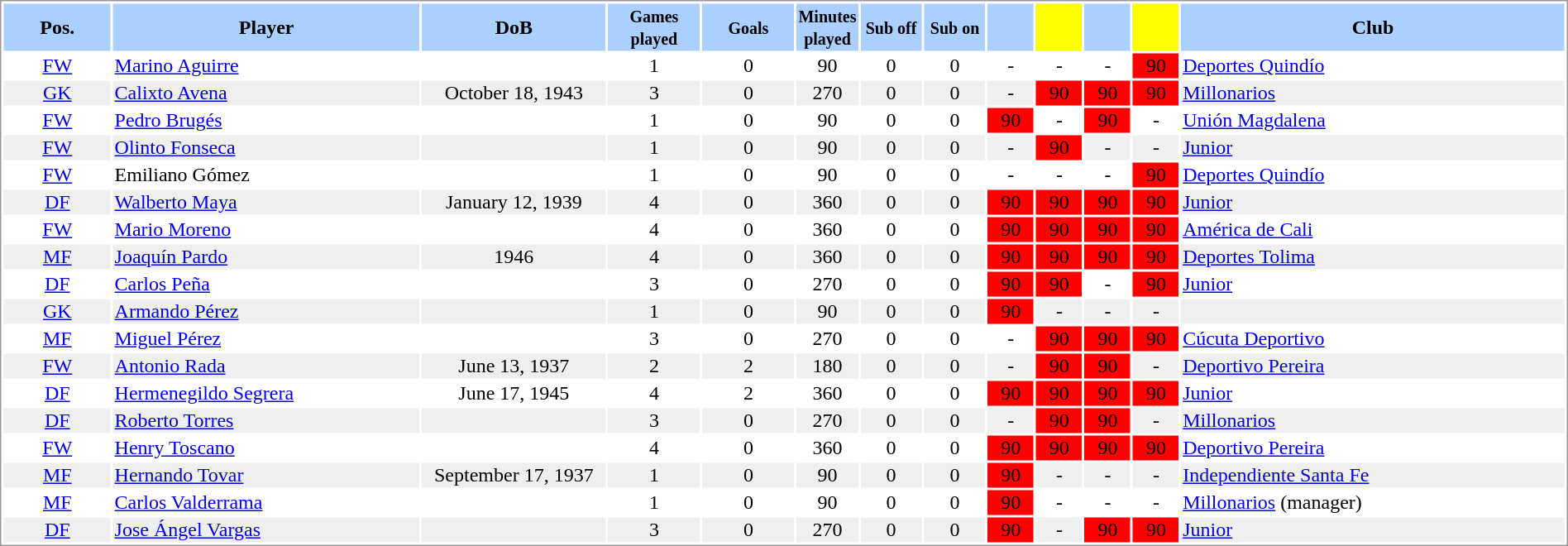<table border="0" width="100%" style="border: 1px solid #999; background-color:#FFFFFF; text-align:center">
<tr align="center" bgcolor="#AAD0FF">
<th width=7%>Pos.</th>
<th width=20%>Player</th>
<th width=12%>DoB</th>
<th width=6%><small>Games<br>played</small></th>
<th width=6%><small>Goals</small></th>
<th width=4%><small>Minutes<br>played</small></th>
<th width=4%><small>Sub off</small></th>
<th width=4%><small>Sub on</small></th>
<th width=3%></th>
<th width=3% bgcolor=yellow></th>
<th width=3%></th>
<th width=3% bgcolor=yellow></th>
<th width=27%>Club</th>
</tr>
<tr>
<td><a href='#'>FW</a></td>
<td align="left"><a href='#'>Marino Aguirre</a></td>
<td></td>
<td>1</td>
<td>0</td>
<td>90</td>
<td>0</td>
<td>0</td>
<td>-</td>
<td>-</td>
<td>-</td>
<td bgcolor=red>90</td>
<td align="left"> <a href='#'>Deportes Quindío</a></td>
</tr>
<tr bgcolor="#EFEFEF">
<td><a href='#'>GK</a></td>
<td align="left"><a href='#'>Calixto Avena</a></td>
<td>October 18, 1943</td>
<td>3</td>
<td>0</td>
<td>270</td>
<td>0</td>
<td>0</td>
<td>-</td>
<td bgcolor=red>90</td>
<td bgcolor=red>90</td>
<td bgcolor=red>90</td>
<td align="left"> <a href='#'>Millonarios</a></td>
</tr>
<tr>
<td><a href='#'>FW</a></td>
<td align="left"><a href='#'>Pedro Brugés</a></td>
<td></td>
<td>1</td>
<td>0</td>
<td>90</td>
<td>0</td>
<td>0</td>
<td bgcolor=red>90</td>
<td>-</td>
<td bgcolor=red>90</td>
<td>-</td>
<td align="left"> <a href='#'>Unión Magdalena</a></td>
</tr>
<tr bgcolor="#EFEFEF">
<td><a href='#'>FW</a></td>
<td align="left"><a href='#'>Olinto Fonseca</a></td>
<td></td>
<td>1</td>
<td>0</td>
<td>90</td>
<td>0</td>
<td>0</td>
<td>-</td>
<td bgcolor=red>90</td>
<td>-</td>
<td>-</td>
<td align="left"> <a href='#'>Junior</a></td>
</tr>
<tr>
<td><a href='#'>FW</a></td>
<td align="left">Emiliano Gómez</td>
<td></td>
<td>1</td>
<td>0</td>
<td>90</td>
<td>0</td>
<td>0</td>
<td>-</td>
<td>-</td>
<td>-</td>
<td bgcolor=red>90</td>
<td align="left"> <a href='#'>Deportes Quindío</a></td>
</tr>
<tr bgcolor="#EFEFEF">
<td><a href='#'>DF</a></td>
<td align="left"><a href='#'>Walberto Maya</a></td>
<td>January 12, 1939</td>
<td>4</td>
<td>0</td>
<td>360</td>
<td>0</td>
<td>0</td>
<td bgcolor=red>90</td>
<td bgcolor=red>90</td>
<td bgcolor=red>90</td>
<td bgcolor=red>90</td>
<td align="left"> <a href='#'>Junior</a></td>
</tr>
<tr>
<td><a href='#'>FW</a></td>
<td align="left"><a href='#'>Mario Moreno</a></td>
<td></td>
<td>4</td>
<td>0</td>
<td>360</td>
<td>0</td>
<td>0</td>
<td bgcolor=red>90</td>
<td bgcolor=red>90</td>
<td bgcolor=red>90</td>
<td bgcolor=red>90</td>
<td align="left"> <a href='#'>América de Cali</a></td>
</tr>
<tr bgcolor="#EFEFEF">
<td><a href='#'>MF</a></td>
<td align="left"><a href='#'>Joaquín Pardo</a></td>
<td>1946</td>
<td>4</td>
<td>0</td>
<td>360</td>
<td>0</td>
<td>0</td>
<td bgcolor=red>90</td>
<td bgcolor=red>90</td>
<td bgcolor=red>90</td>
<td bgcolor=red>90</td>
<td align="left"> <a href='#'>Deportes Tolima</a></td>
</tr>
<tr>
<td><a href='#'>DF</a></td>
<td align="left"><a href='#'>Carlos Peña</a></td>
<td></td>
<td>3</td>
<td>0</td>
<td>270</td>
<td>0</td>
<td>0</td>
<td bgcolor=red>90</td>
<td bgcolor=red>90</td>
<td>-</td>
<td bgcolor=red>90</td>
<td align="left"> <a href='#'>Junior</a></td>
</tr>
<tr bgcolor="#EFEFEF">
<td><a href='#'>GK</a></td>
<td align="left"><a href='#'>Armando Pérez</a></td>
<td></td>
<td>1</td>
<td>0</td>
<td>90</td>
<td>0</td>
<td>0</td>
<td bgcolor=red>90</td>
<td>-</td>
<td>-</td>
<td>-</td>
<td align="left"></td>
</tr>
<tr>
<td><a href='#'>MF</a></td>
<td align="left"><a href='#'>Miguel Pérez</a></td>
<td></td>
<td>3</td>
<td>0</td>
<td>270</td>
<td>0</td>
<td>0</td>
<td>-</td>
<td bgcolor=red>90</td>
<td bgcolor=red>90</td>
<td bgcolor=red>90</td>
<td align="left"> <a href='#'>Cúcuta Deportivo</a></td>
</tr>
<tr bgcolor="#EFEFEF">
<td><a href='#'>FW</a></td>
<td align="left"><a href='#'>Antonio Rada</a></td>
<td>June 13, 1937</td>
<td>2</td>
<td>2</td>
<td>180</td>
<td>0</td>
<td>0</td>
<td>-</td>
<td bgcolor=red>90</td>
<td bgcolor=red>90</td>
<td>-</td>
<td align="left"> <a href='#'>Deportivo Pereira</a></td>
</tr>
<tr>
<td><a href='#'>DF</a></td>
<td align="left"><a href='#'>Hermenegildo Segrera</a></td>
<td>June 17, 1945</td>
<td>4</td>
<td>2</td>
<td>360</td>
<td>0</td>
<td>0</td>
<td bgcolor=red>90</td>
<td bgcolor=red>90</td>
<td bgcolor=red>90</td>
<td bgcolor=red>90</td>
<td align="left"> <a href='#'>Junior</a></td>
</tr>
<tr bgcolor="#EFEFEF">
<td><a href='#'>DF</a></td>
<td align="left"><a href='#'>Roberto Torres</a></td>
<td></td>
<td>3</td>
<td>0</td>
<td>270</td>
<td>0</td>
<td>0</td>
<td>-</td>
<td bgcolor=red>90</td>
<td bgcolor=red>90</td>
<td>-</td>
<td align="left"> <a href='#'>Millonarios</a></td>
</tr>
<tr>
<td><a href='#'>FW</a></td>
<td align="left"><a href='#'>Henry Toscano</a></td>
<td></td>
<td>4</td>
<td>0</td>
<td>360</td>
<td>0</td>
<td>0</td>
<td bgcolor=red>90</td>
<td bgcolor=red>90</td>
<td bgcolor=red>90</td>
<td bgcolor=red>90</td>
<td align="left"> <a href='#'>Deportivo Pereira</a></td>
</tr>
<tr bgcolor="#EFEFEF">
<td><a href='#'>MF</a></td>
<td align="left"><a href='#'>Hernando Tovar</a></td>
<td>September 17, 1937</td>
<td>1</td>
<td>0</td>
<td>90</td>
<td>0</td>
<td>0</td>
<td bgcolor=red>90</td>
<td>-</td>
<td>-</td>
<td>-</td>
<td align="left"> <a href='#'>Independiente Santa Fe</a></td>
</tr>
<tr>
<td><a href='#'>MF</a></td>
<td align="left"><a href='#'>Carlos Valderrama</a></td>
<td></td>
<td>1</td>
<td>0</td>
<td>90</td>
<td>0</td>
<td>0</td>
<td bgcolor=red>90</td>
<td>-</td>
<td>-</td>
<td>-</td>
<td align="left"> <a href='#'>Millonarios</a> (manager)</td>
</tr>
<tr bgcolor="#EFEFEF">
<td><a href='#'>DF</a></td>
<td align="left"><a href='#'>Jose Ángel Vargas</a></td>
<td></td>
<td>3</td>
<td>0</td>
<td>270</td>
<td>0</td>
<td>0</td>
<td bgcolor=red>90</td>
<td>-</td>
<td bgcolor=red>90</td>
<td bgcolor=red>90</td>
<td align="left"> <a href='#'>Junior</a></td>
</tr>
</table>
